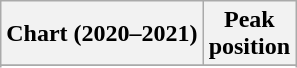<table class="wikitable sortable plainrowheaders" style="text-align:center">
<tr>
<th>Chart (2020–2021)</th>
<th>Peak<br>position</th>
</tr>
<tr>
</tr>
<tr>
</tr>
<tr>
</tr>
<tr>
</tr>
<tr>
</tr>
<tr>
</tr>
</table>
